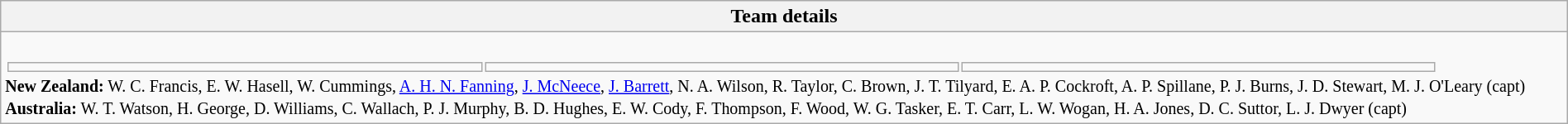<table class="wikitable collapsible collapsed" style="width:100%">
<tr>
<th>Team details</th>
</tr>
<tr>
<td><br><table width=92% |>
<tr>
<td></td>
<td></td>
<td></td>
</tr>
</table>
<small>
<strong>New Zealand:</strong> W. C. Francis, E. W. Hasell, W. Cummings, <a href='#'>A. H. N. Fanning</a>, <a href='#'>J. McNeece</a>, <a href='#'>J. Barrett</a>, N. A. Wilson, R. Taylor, C. Brown, J. T. Tilyard, E. A. P. Cockroft, A. P. Spillane, P. J. Burns, J. D. Stewart, M. J. O'Leary (capt) 
<br>
<strong>Australia:</strong> W. T. Watson, H. George, D. Williams, C. Wallach, P. J. Murphy, B. D. Hughes, E. W. Cody, F. Thompson, F. Wood, W. G. Tasker, E. T. Carr, L. W. Wogan, H. A. Jones, D. C. Suttor, L. J. Dwyer (capt)
</small></td>
</tr>
</table>
